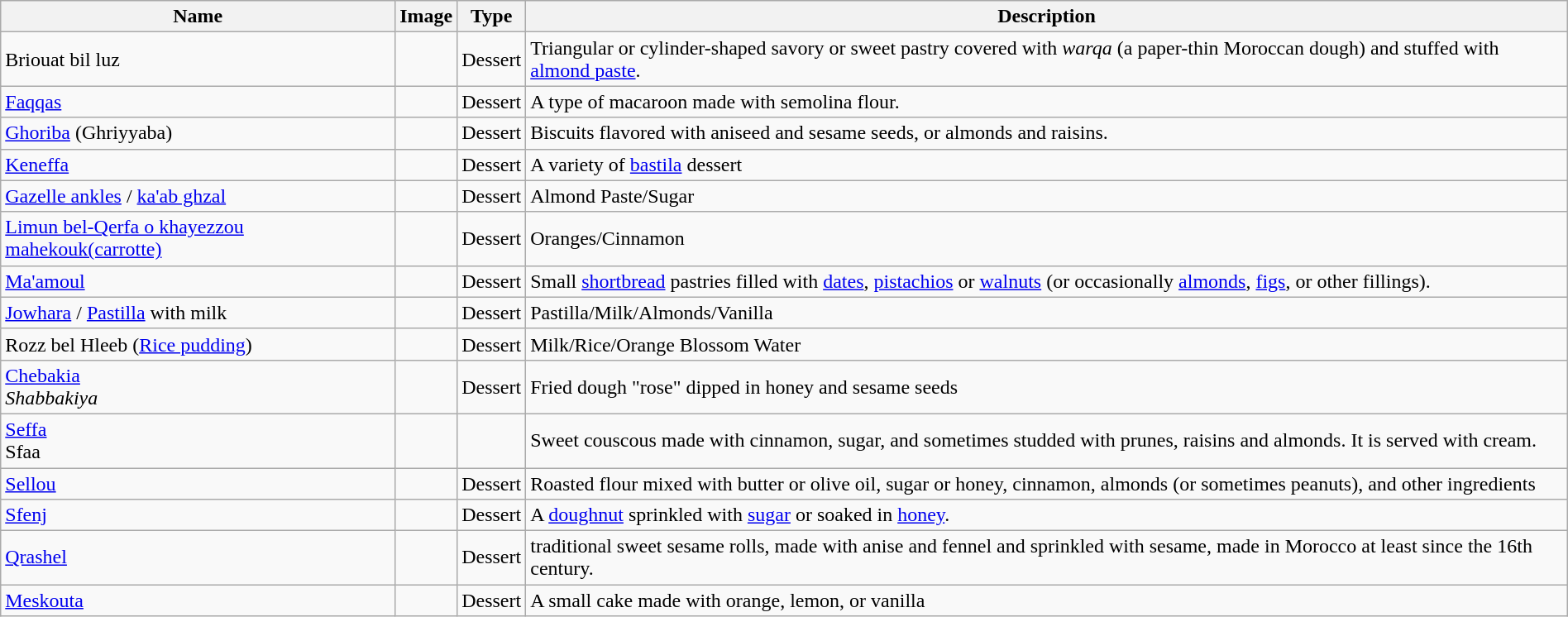<table class="wikitable sortable" border="1" width="100%">
<tr>
<th>Name</th>
<th>Image</th>
<th>Type</th>
<th>Description</th>
</tr>
<tr>
<td>Briouat bil luz</td>
<td></td>
<td>Dessert</td>
<td>Triangular or cylinder-shaped savory or sweet pastry covered with <em>warqa</em> (a paper-thin Moroccan dough) and stuffed with <a href='#'>almond paste</a>.</td>
</tr>
<tr>
<td><a href='#'>Faqqas</a></td>
<td></td>
<td>Dessert</td>
<td>A type of macaroon made with semolina flour.</td>
</tr>
<tr>
<td><a href='#'>Ghoriba</a> (Ghriyyaba)</td>
<td></td>
<td>Dessert</td>
<td>Biscuits flavored with aniseed and sesame seeds, or almonds and raisins.</td>
</tr>
<tr>
<td><a href='#'>Keneffa</a></td>
<td></td>
<td>Dessert</td>
<td>A variety of <a href='#'>bastila</a> dessert</td>
</tr>
<tr>
<td><a href='#'>Gazelle ankles</a> / <a href='#'>ka'ab ghzal</a></td>
<td></td>
<td>Dessert</td>
<td>Almond Paste/Sugar</td>
</tr>
<tr>
<td><a href='#'>Limun bel-Qerfa o khayezzou mahekouk(carrotte)</a></td>
<td></td>
<td>Dessert</td>
<td>Oranges/Cinnamon</td>
</tr>
<tr>
<td><a href='#'>Ma'amoul</a></td>
<td></td>
<td>Dessert</td>
<td>Small <a href='#'>shortbread</a> pastries filled with <a href='#'>dates</a>, <a href='#'>pistachios</a> or <a href='#'>walnuts</a> (or occasionally <a href='#'>almonds</a>, <a href='#'>figs</a>, or other fillings).</td>
</tr>
<tr>
<td><a href='#'>Jowhara</a> / <a href='#'>Pastilla</a> with milk</td>
<td></td>
<td>Dessert</td>
<td>Pastilla/Milk/Almonds/Vanilla</td>
</tr>
<tr>
<td>Rozz bel Hleeb (<a href='#'>Rice pudding</a>)</td>
<td></td>
<td>Dessert</td>
<td>Milk/Rice/Orange Blossom Water</td>
</tr>
<tr>
<td><a href='#'>Chebakia</a><br><em>Shabbakiya</em></td>
<td></td>
<td>Dessert</td>
<td>Fried dough "rose" dipped in honey and sesame seeds</td>
</tr>
<tr>
<td><a href='#'>Seffa</a><br>Sfaa</td>
<td></td>
<td></td>
<td>Sweet couscous made with cinnamon, sugar, and sometimes studded with prunes, raisins and almonds. It is served with cream.</td>
</tr>
<tr>
<td><a href='#'>Sellou</a></td>
<td></td>
<td>Dessert</td>
<td>Roasted flour mixed with butter or olive oil, sugar or honey, cinnamon, almonds (or sometimes peanuts), and other ingredients</td>
</tr>
<tr>
<td><a href='#'>Sfenj</a></td>
<td></td>
<td>Dessert</td>
<td>A <a href='#'>doughnut</a> sprinkled with <a href='#'>sugar</a> or soaked in <a href='#'>honey</a>.</td>
</tr>
<tr>
<td><a href='#'>Qrashel</a></td>
<td></td>
<td>Dessert</td>
<td>traditional sweet sesame rolls, made with anise and fennel and sprinkled with sesame, made in Morocco at least since the 16th century.</td>
</tr>
<tr>
<td><a href='#'>Meskouta</a></td>
<td></td>
<td>Dessert</td>
<td>A small cake made with orange, lemon, or vanilla</td>
</tr>
</table>
